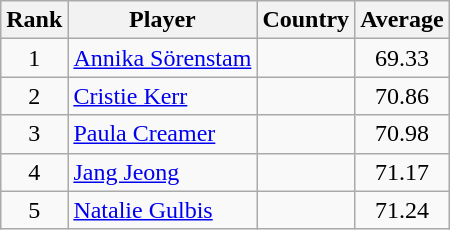<table class=wikitable style=text-align:center>
<tr>
<th>Rank</th>
<th>Player</th>
<th>Country</th>
<th>Average</th>
</tr>
<tr>
<td>1</td>
<td align=left><a href='#'>Annika Sörenstam</a></td>
<td align=left></td>
<td>69.33</td>
</tr>
<tr>
<td>2</td>
<td align=left><a href='#'>Cristie Kerr</a></td>
<td align=left></td>
<td>70.86</td>
</tr>
<tr>
<td>3</td>
<td align=left><a href='#'>Paula Creamer</a></td>
<td align=left></td>
<td>70.98</td>
</tr>
<tr>
<td>4</td>
<td align=left><a href='#'>Jang Jeong</a></td>
<td align=left></td>
<td>71.17</td>
</tr>
<tr>
<td>5</td>
<td align=left><a href='#'>Natalie Gulbis</a></td>
<td align=left></td>
<td>71.24</td>
</tr>
</table>
